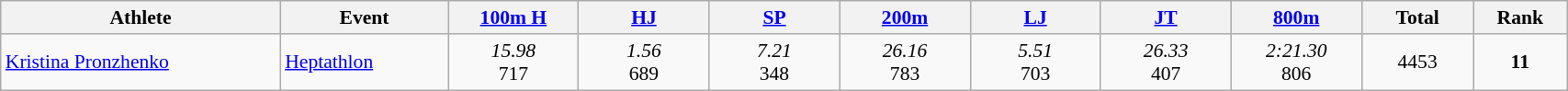<table class="wikitable" width="90%" style="text-align:center; font-size:90%">
<tr>
<th width="15%">Athlete</th>
<th width="9%">Event</th>
<th width="7%"><a href='#'>100m H</a></th>
<th width="7%"><a href='#'>HJ</a></th>
<th width="7%"><a href='#'>SP</a></th>
<th width="7%"><a href='#'>200m</a></th>
<th width="7%"><a href='#'>LJ</a></th>
<th width="7%"><a href='#'>JT</a></th>
<th width="7%"><a href='#'>800m</a></th>
<th width="6%">Total</th>
<th width="5%">Rank</th>
</tr>
<tr>
<td align="left"><a href='#'>Kristina Pronzhenko</a></td>
<td align="left"><a href='#'>Heptathlon</a></td>
<td><em>15.98</em><br>717</td>
<td><em>1.56</em><br>689</td>
<td><em>7.21</em><br>348</td>
<td><em>26.16</em><br>783</td>
<td><em>5.51</em><br>703</td>
<td><em>26.33</em><br>407</td>
<td><em>2:21.30</em><br>806</td>
<td>4453</td>
<td><strong>11</strong></td>
</tr>
</table>
